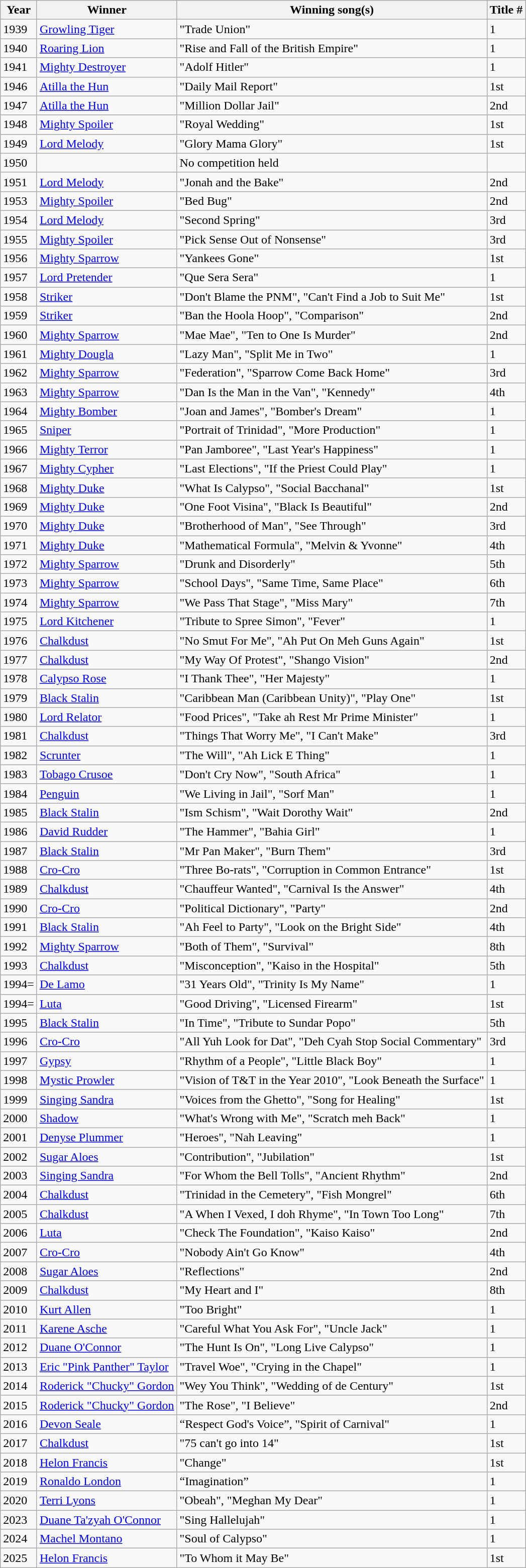<table class="wikitable sortable">
<tr>
<th>Year</th>
<th>Winner</th>
<th>Winning song(s)</th>
<th>Title #</th>
</tr>
<tr>
<td>1939</td>
<td><a href='#'>Growling Tiger</a></td>
<td>"Trade Union"</td>
<td>1</td>
</tr>
<tr>
<td>1940</td>
<td><a href='#'>Roaring Lion</a></td>
<td>"Rise and Fall of the British Empire"</td>
<td>1</td>
</tr>
<tr>
<td>1941</td>
<td><a href='#'>Mighty Destroyer</a></td>
<td>"Adolf Hitler"</td>
<td>1</td>
</tr>
<tr>
<td>1946</td>
<td><a href='#'>Atilla the Hun</a></td>
<td>"Daily Mail Report"</td>
<td>1st</td>
</tr>
<tr>
<td>1947</td>
<td><a href='#'>Atilla the Hun</a></td>
<td>"Million Dollar Jail"</td>
<td>2nd</td>
</tr>
<tr>
<td>1948</td>
<td><a href='#'>Mighty Spoiler</a></td>
<td>"Royal Wedding"</td>
<td>1st</td>
</tr>
<tr>
<td>1949</td>
<td><a href='#'>Lord Melody</a></td>
<td>"Glory Mama Glory"</td>
<td>1st</td>
</tr>
<tr>
<td>1950</td>
<td></td>
<td>No competition held</td>
<td></td>
</tr>
<tr>
<td>1951</td>
<td><a href='#'>Lord Melody</a></td>
<td>"Jonah and the Bake"</td>
<td>2nd</td>
</tr>
<tr>
<td>1953</td>
<td><a href='#'>Mighty Spoiler</a></td>
<td>"Bed Bug"</td>
<td>2nd</td>
</tr>
<tr>
<td>1954</td>
<td><a href='#'>Lord Melody</a></td>
<td>"Second Spring"</td>
<td>3rd</td>
</tr>
<tr>
<td>1955</td>
<td><a href='#'>Mighty Spoiler</a></td>
<td>"Pick Sense Out of Nonsense"</td>
<td>3rd</td>
</tr>
<tr>
<td>1956</td>
<td><a href='#'>Mighty Sparrow</a></td>
<td>"Yankees Gone"</td>
<td>1st</td>
</tr>
<tr>
<td>1957</td>
<td><a href='#'>Lord Pretender</a></td>
<td>"Que Sera Sera"</td>
<td>1</td>
</tr>
<tr>
<td>1958</td>
<td><a href='#'>Striker</a></td>
<td>"Don't Blame the PNM", "Can't Find a Job to Suit Me"</td>
<td>1st</td>
</tr>
<tr>
<td>1959</td>
<td><a href='#'>Striker</a></td>
<td>"Ban the Hoola Hoop", "Comparison"</td>
<td>2nd</td>
</tr>
<tr>
<td>1960</td>
<td><a href='#'>Mighty Sparrow</a></td>
<td>"Mae Mae", "Ten to One Is Murder"</td>
<td>2nd</td>
</tr>
<tr>
<td>1961</td>
<td><a href='#'>Mighty Dougla</a></td>
<td>"Lazy Man", "Split Me in Two"</td>
<td>1</td>
</tr>
<tr>
<td>1962</td>
<td><a href='#'>Mighty Sparrow</a></td>
<td>"Federation", "Sparrow Come Back Home"</td>
<td>3rd</td>
</tr>
<tr>
<td>1963</td>
<td><a href='#'>Mighty Sparrow</a></td>
<td>"Dan Is the Man in the Van", "Kennedy"</td>
<td>4th</td>
</tr>
<tr>
<td>1964</td>
<td><a href='#'>Mighty Bomber</a></td>
<td>"Joan and James", "Bomber's Dream"</td>
<td>1</td>
</tr>
<tr>
<td>1965</td>
<td><a href='#'>Sniper</a></td>
<td>"Portrait of Trinidad", "More Production"</td>
<td>1</td>
</tr>
<tr>
<td>1966</td>
<td><a href='#'>Mighty Terror</a></td>
<td>"Pan Jamboree", "Last Year's Happiness"</td>
<td>1</td>
</tr>
<tr>
<td>1967</td>
<td><a href='#'>Mighty Cypher</a></td>
<td>"Last Elections", "If the Priest Could Play"</td>
<td>1</td>
</tr>
<tr>
<td>1968</td>
<td><a href='#'>Mighty Duke</a></td>
<td>"What Is Calypso", "Social Bacchanal"</td>
<td>1st</td>
</tr>
<tr>
<td>1969</td>
<td><a href='#'>Mighty Duke</a></td>
<td>"One Foot Visina", "Black Is Beautiful"</td>
<td>2nd</td>
</tr>
<tr>
<td>1970</td>
<td><a href='#'>Mighty Duke</a></td>
<td>"Brotherhood of Man", "See Through"</td>
<td>3rd</td>
</tr>
<tr>
<td>1971</td>
<td><a href='#'>Mighty Duke</a></td>
<td>"Mathematical Formula", "Melvin & Yvonne"</td>
<td>4th</td>
</tr>
<tr>
<td>1972</td>
<td><a href='#'>Mighty Sparrow</a></td>
<td>"Drunk and Disorderly"</td>
<td>5th</td>
</tr>
<tr>
<td>1973</td>
<td><a href='#'>Mighty Sparrow</a></td>
<td>"School Days", "Same Time, Same Place"</td>
<td>6th</td>
</tr>
<tr>
<td>1974</td>
<td><a href='#'>Mighty Sparrow</a></td>
<td>"We Pass That Stage", "Miss Mary"</td>
<td>7th</td>
</tr>
<tr>
<td>1975</td>
<td><a href='#'>Lord Kitchener</a></td>
<td>"Tribute to Spree Simon", "Fever"</td>
<td>1</td>
</tr>
<tr>
<td>1976</td>
<td><a href='#'>Chalkdust</a></td>
<td>"No Smut For Me", "Ah Put On Meh Guns Again"</td>
<td>1st</td>
</tr>
<tr>
<td>1977</td>
<td><a href='#'>Chalkdust</a></td>
<td>"My Way Of Protest", "Shango Vision"</td>
<td>2nd</td>
</tr>
<tr>
<td>1978</td>
<td><a href='#'>Calypso Rose</a></td>
<td>"I Thank Thee", "Her Majesty"</td>
<td>1</td>
</tr>
<tr>
<td>1979</td>
<td><a href='#'>Black Stalin</a></td>
<td>"Caribbean Man (Caribbean Unity)", "Play One"</td>
<td>1st</td>
</tr>
<tr>
<td>1980</td>
<td><a href='#'>Lord Relator</a></td>
<td>"Food Prices", "Take ah Rest Mr Prime Minister"</td>
<td>1</td>
</tr>
<tr>
<td>1981</td>
<td><a href='#'>Chalkdust</a></td>
<td>"Things That Worry Me", "I Can't Make"</td>
<td>3rd</td>
</tr>
<tr>
<td>1982</td>
<td><a href='#'>Scrunter</a></td>
<td>"The Will", "Ah Lick E Thing"</td>
<td>1</td>
</tr>
<tr>
<td>1983</td>
<td><a href='#'>Tobago Crusoe</a></td>
<td>"Don't Cry Now", "South Africa"</td>
<td>1</td>
</tr>
<tr>
<td>1984</td>
<td><a href='#'>Penguin</a></td>
<td>"We Living in Jail", "Sorf Man"</td>
<td>1</td>
</tr>
<tr>
<td>1985</td>
<td><a href='#'>Black Stalin</a></td>
<td>"Ism Schism", "Wait Dorothy Wait"</td>
<td>2nd</td>
</tr>
<tr>
<td>1986</td>
<td><a href='#'>David Rudder</a></td>
<td>"The Hammer", "Bahia Girl"</td>
<td>1</td>
</tr>
<tr>
<td>1987</td>
<td><a href='#'>Black Stalin</a></td>
<td>"Mr Pan Maker", "Burn Them"</td>
<td>3rd</td>
</tr>
<tr>
<td>1988</td>
<td><a href='#'>Cro-Cro</a></td>
<td>"Three Bo-rats", "Corruption in Common Entrance"</td>
<td>1st</td>
</tr>
<tr>
<td>1989</td>
<td><a href='#'>Chalkdust</a></td>
<td>"Chauffeur Wanted", "Carnival Is the Answer"</td>
<td>4th</td>
</tr>
<tr>
<td>1990</td>
<td><a href='#'>Cro-Cro</a></td>
<td>"Political Dictionary", "Party"</td>
<td>2nd</td>
</tr>
<tr>
<td>1991</td>
<td><a href='#'>Black Stalin</a></td>
<td>"Ah Feel to Party", "Look on the Bright Side"</td>
<td>4th</td>
</tr>
<tr>
<td>1992</td>
<td><a href='#'>Mighty Sparrow</a></td>
<td>"Both of Them", "Survival"</td>
<td>8th</td>
</tr>
<tr>
<td>1993</td>
<td><a href='#'>Chalkdust</a></td>
<td>"Misconception", "Kaiso in the Hospital"</td>
<td>5th</td>
</tr>
<tr>
<td>1994=</td>
<td><a href='#'>De Lamo</a></td>
<td>"31 Years Old", "Trinity Is My Name"</td>
<td>1</td>
</tr>
<tr>
<td>1994=</td>
<td><a href='#'>Luta</a></td>
<td>"Good Driving", "Licensed Firearm"</td>
<td>1st</td>
</tr>
<tr>
<td>1995</td>
<td><a href='#'>Black Stalin</a></td>
<td>"In Time", "Tribute to Sundar Popo"</td>
<td>5th</td>
</tr>
<tr>
<td>1996</td>
<td><a href='#'>Cro-Cro</a></td>
<td>"All Yuh Look for Dat", "Deh Cyah Stop Social Commentary"</td>
<td>3rd</td>
</tr>
<tr>
<td>1997</td>
<td><a href='#'>Gypsy</a></td>
<td>"Rhythm of a People", "Little Black Boy"</td>
<td>1</td>
</tr>
<tr>
<td>1998</td>
<td><a href='#'>Mystic Prowler</a></td>
<td>"Vision of T&T in the Year 2010", "Look Beneath the Surface"</td>
<td>1</td>
</tr>
<tr>
<td>1999</td>
<td><a href='#'>Singing Sandra</a></td>
<td>"Voices from the Ghetto", "Song for Healing"</td>
<td>1st</td>
</tr>
<tr>
<td>2000</td>
<td><a href='#'>Shadow</a></td>
<td>"What's Wrong with Me", "Scratch meh Back"</td>
<td>1</td>
</tr>
<tr>
<td>2001</td>
<td><a href='#'>Denyse Plummer</a></td>
<td>"Heroes", "Nah Leaving"</td>
<td>1</td>
</tr>
<tr>
<td>2002</td>
<td><a href='#'>Sugar Aloes</a></td>
<td>"Contribution", "Jubilation"</td>
<td>1st</td>
</tr>
<tr>
<td>2003</td>
<td><a href='#'>Singing Sandra</a></td>
<td>"For Whom the Bell Tolls", "Ancient Rhythm"</td>
<td>2nd</td>
</tr>
<tr>
<td>2004</td>
<td><a href='#'>Chalkdust</a></td>
<td>"Trinidad in the Cemetery", "Fish Mongrel"</td>
<td>6th</td>
</tr>
<tr>
<td>2005</td>
<td><a href='#'>Chalkdust</a></td>
<td>"A When I Vexed, I doh Rhyme", "In Town Too Long"</td>
<td>7th</td>
</tr>
<tr>
<td>2006</td>
<td><a href='#'>Luta</a></td>
<td>"Check The Foundation", "Kaiso Kaiso"</td>
<td>2nd</td>
</tr>
<tr>
<td>2007</td>
<td><a href='#'>Cro-Cro</a></td>
<td>"Nobody Ain't Go Know"</td>
<td>4th</td>
</tr>
<tr>
<td>2008</td>
<td><a href='#'>Sugar Aloes</a></td>
<td>"Reflections"</td>
<td>2nd</td>
</tr>
<tr>
<td>2009</td>
<td><a href='#'>Chalkdust</a></td>
<td>"My Heart and I"</td>
<td>8th</td>
</tr>
<tr>
<td>2010</td>
<td><a href='#'>Kurt Allen</a></td>
<td>"Too Bright"</td>
<td>1</td>
</tr>
<tr>
<td>2011</td>
<td><a href='#'>Karene Asche</a></td>
<td>"Careful What You Ask For", "Uncle Jack"</td>
<td>1</td>
</tr>
<tr>
<td>2012</td>
<td><a href='#'>Duane O'Connor</a></td>
<td>"The Hunt Is On", "Long Live Calypso"</td>
<td>1</td>
</tr>
<tr>
<td>2013</td>
<td><a href='#'>Eric "Pink Panther" Taylor</a></td>
<td>"Travel Woe", "Crying in the Chapel"</td>
<td>1</td>
</tr>
<tr>
<td>2014</td>
<td><a href='#'>Roderick "Chucky" Gordon</a></td>
<td>"Wey You Think", "Wedding of de Century"</td>
<td>1st</td>
</tr>
<tr>
<td>2015</td>
<td><a href='#'>Roderick "Chucky" Gordon</a></td>
<td>"The Rose", "I Believe"</td>
<td>2nd</td>
</tr>
<tr>
<td>2016</td>
<td><a href='#'>Devon Seale</a></td>
<td>“Respect God's Voice”, "Spirit of Carnival"</td>
<td>1</td>
</tr>
<tr>
<td>2017</td>
<td><a href='#'>Chalkdust</a></td>
<td>"75 can't go into 14"</td>
<td>1st</td>
</tr>
<tr>
<td>2018</td>
<td><a href='#'>Helon Francis</a></td>
<td>"Change"</td>
<td>1st</td>
</tr>
<tr>
<td>2019</td>
<td><a href='#'>Ronaldo London</a></td>
<td>“Imagination”</td>
<td>1</td>
</tr>
<tr>
<td>2020</td>
<td><a href='#'>Terri Lyons</a></td>
<td>"Obeah", "Meghan My Dear"</td>
<td>1</td>
</tr>
<tr>
<td>2023</td>
<td><a href='#'>Duane Ta'zyah O'Connor</a></td>
<td>"Sing Hallelujah"</td>
<td>1</td>
</tr>
<tr>
<td>2024</td>
<td><a href='#'>Machel Montano</a></td>
<td>"Soul of Calypso"</td>
<td>1</td>
</tr>
<tr>
<td>2025</td>
<td><a href='#'>Helon Francis</a></td>
<td>"To Whom it May Be"</td>
<td>1st</td>
</tr>
</table>
